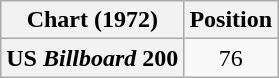<table class="wikitable plainrowheaders" style="text-align:center">
<tr>
<th scope="col">Chart (1972)</th>
<th scope="col">Position</th>
</tr>
<tr>
<th scope="row">US <em>Billboard</em> 200</th>
<td>76</td>
</tr>
</table>
